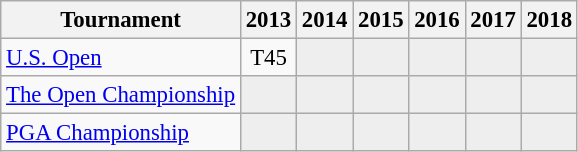<table class="wikitable" style="font-size:95%;text-align:center;">
<tr>
<th>Tournament</th>
<th>2013</th>
<th>2014</th>
<th>2015</th>
<th>2016</th>
<th>2017</th>
<th>2018</th>
</tr>
<tr>
<td align=left><a href='#'>U.S. Open</a></td>
<td>T45</td>
<td style="background:#eeeeee;"></td>
<td style="background:#eeeeee;"></td>
<td style="background:#eeeeee;"></td>
<td style="background:#eeeeee;"></td>
<td style="background:#eeeeee;"></td>
</tr>
<tr>
<td align=left><a href='#'>The Open Championship</a></td>
<td style="background:#eeeeee;"></td>
<td style="background:#eeeeee;"></td>
<td style="background:#eeeeee;"></td>
<td style="background:#eeeeee;"></td>
<td style="background:#eeeeee;"></td>
<td style="background:#eeeeee;"></td>
</tr>
<tr>
<td align=left><a href='#'>PGA Championship</a></td>
<td style="background:#eeeeee;"></td>
<td style="background:#eeeeee;"></td>
<td style="background:#eeeeee;"></td>
<td style="background:#eeeeee;"></td>
<td style="background:#eeeeee;"></td>
<td style="background:#eeeeee;"></td>
</tr>
</table>
